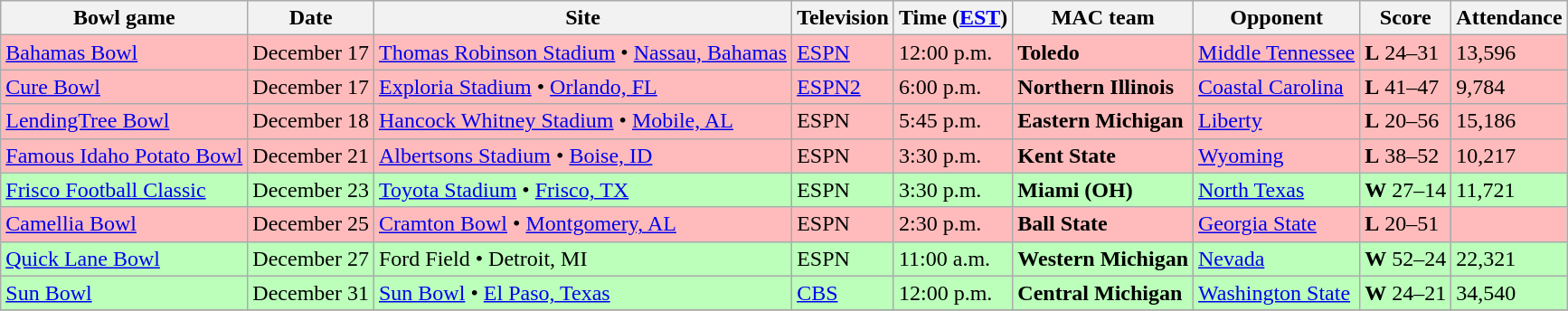<table class="wikitable">
<tr>
<th>Bowl game</th>
<th>Date</th>
<th>Site</th>
<th>Television</th>
<th>Time (<a href='#'>EST</a>)</th>
<th>MAC team</th>
<th>Opponent</th>
<th>Score</th>
<th>Attendance</th>
</tr>
<tr style="background:#fbb;">
<td><a href='#'>Bahamas Bowl</a></td>
<td>December 17</td>
<td><a href='#'>Thomas Robinson Stadium</a> • <a href='#'>Nassau, Bahamas</a></td>
<td><a href='#'>ESPN</a></td>
<td>12:00 p.m.</td>
<td><strong>Toledo</strong></td>
<td><a href='#'>Middle Tennessee</a></td>
<td><strong>L</strong> 24–31</td>
<td>13,596</td>
</tr>
<tr style="background:#fbb;">
<td><a href='#'>Cure Bowl</a></td>
<td>December 17</td>
<td><a href='#'>Exploria Stadium</a> • <a href='#'>Orlando, FL</a></td>
<td><a href='#'>ESPN2</a></td>
<td>6:00 p.m.</td>
<td><strong>Northern Illinois</strong></td>
<td><a href='#'>Coastal Carolina</a></td>
<td><strong>L</strong> 41–47</td>
<td>9,784</td>
</tr>
<tr style="background:#fbb;">
<td><a href='#'>LendingTree Bowl</a></td>
<td>December 18</td>
<td><a href='#'>Hancock Whitney Stadium</a> • <a href='#'>Mobile, AL</a></td>
<td>ESPN</td>
<td>5:45 p.m.</td>
<td><strong>Eastern Michigan</strong></td>
<td><a href='#'>Liberty</a></td>
<td><strong>L</strong> 20–56</td>
<td>15,186</td>
</tr>
<tr style="background:#fbb;">
<td><a href='#'>Famous Idaho Potato Bowl</a></td>
<td>December 21</td>
<td><a href='#'>Albertsons Stadium</a> • <a href='#'>Boise, ID</a></td>
<td>ESPN</td>
<td>3:30 p.m.</td>
<td><strong>Kent State</strong></td>
<td><a href='#'>Wyoming</a></td>
<td><strong>L</strong> 38–52</td>
<td>10,217</td>
</tr>
<tr style="background:#bfb;">
<td><a href='#'>Frisco Football Classic</a></td>
<td>December 23</td>
<td><a href='#'>Toyota Stadium</a> • <a href='#'>Frisco, TX</a></td>
<td>ESPN</td>
<td>3:30 p.m.</td>
<td><strong>Miami (OH)</strong></td>
<td><a href='#'>North Texas</a></td>
<td><strong>W</strong> 27–14</td>
<td>11,721</td>
</tr>
<tr style="background:#fbb;">
<td><a href='#'>Camellia Bowl</a></td>
<td>December 25</td>
<td><a href='#'>Cramton Bowl</a> • <a href='#'>Montgomery, AL</a></td>
<td>ESPN</td>
<td>2:30 p.m.</td>
<td><strong>Ball State</strong></td>
<td><a href='#'>Georgia State</a></td>
<td><strong>L</strong> 20–51</td>
<td> </td>
</tr>
<tr style="background:#bfb;">
<td><a href='#'>Quick Lane Bowl</a></td>
<td>December 27</td>
<td>Ford Field • Detroit, MI</td>
<td>ESPN</td>
<td>11:00 a.m.</td>
<td><strong>Western Michigan</strong></td>
<td><a href='#'>Nevada</a></td>
<td><strong>W</strong> 52–24</td>
<td>22,321</td>
</tr>
<tr style="background:#bfb;">
<td><a href='#'>Sun Bowl</a></td>
<td>December 31</td>
<td><a href='#'>Sun Bowl</a> • <a href='#'>El Paso, Texas</a></td>
<td><a href='#'>CBS</a></td>
<td>12:00 p.m.</td>
<td><strong>Central Michigan</strong></td>
<td><a href='#'>Washington State</a></td>
<td><strong>W</strong> 24–21</td>
<td>34,540</td>
</tr>
<tr>
</tr>
</table>
